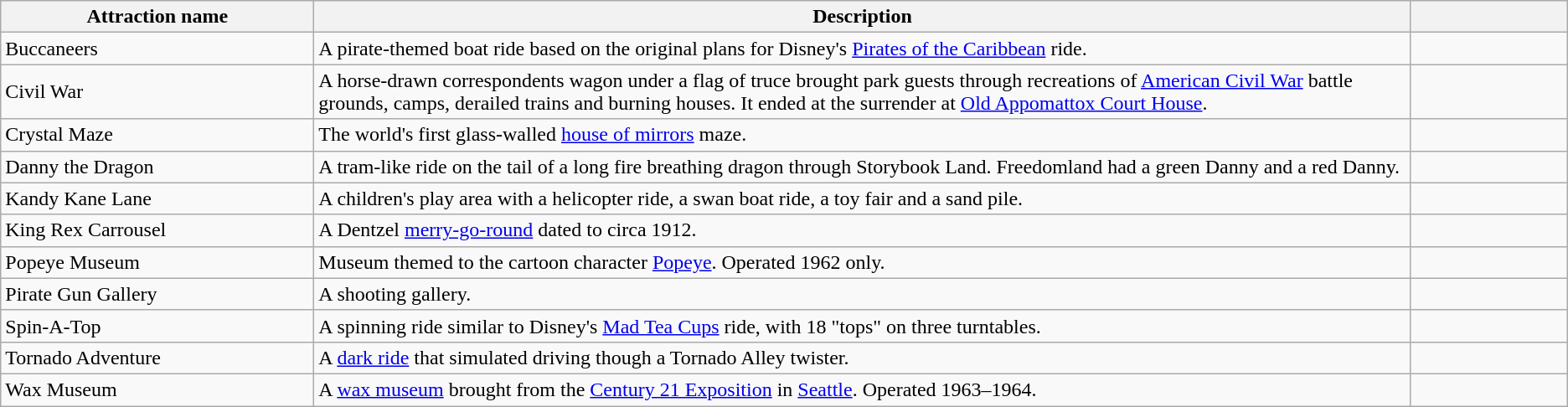<table class="wikitable">
<tr>
<th width=20%>Attraction name</th>
<th width=70%>Description</th>
<th width=10%></th>
</tr>
<tr>
<td>Buccaneers</td>
<td>A pirate-themed boat ride based on the original plans for Disney's <a href='#'>Pirates of the Caribbean</a> ride.</td>
<td></td>
</tr>
<tr>
<td>Civil War</td>
<td>A horse-drawn correspondents wagon under a flag of truce brought park guests through recreations of <a href='#'>American Civil War</a> battle grounds, camps, derailed trains and burning houses. It ended at the surrender at <a href='#'>Old Appomattox Court House</a>.</td>
<td></td>
</tr>
<tr>
<td>Crystal Maze</td>
<td>The world's first glass-walled <a href='#'>house of mirrors</a> maze.</td>
<td></td>
</tr>
<tr>
<td>Danny the Dragon</td>
<td>A tram-like ride on the tail of a  long fire breathing dragon through Storybook Land. Freedomland had a green Danny and a red Danny.</td>
<td></td>
</tr>
<tr>
<td>Kandy Kane Lane</td>
<td>A children's play area with a helicopter ride, a swan boat ride, a toy fair and a sand pile.</td>
<td></td>
</tr>
<tr>
<td>King Rex Carrousel</td>
<td>A Dentzel <a href='#'>merry-go-round</a> dated to circa 1912.</td>
<td></td>
</tr>
<tr>
<td>Popeye Museum</td>
<td>Museum themed to the cartoon character <a href='#'>Popeye</a>. Operated 1962 only.</td>
<td></td>
</tr>
<tr>
<td>Pirate Gun Gallery</td>
<td>A shooting gallery.</td>
<td></td>
</tr>
<tr>
<td>Spin-A-Top</td>
<td>A spinning ride similar to Disney's <a href='#'>Mad Tea Cups</a> ride, with 18 "tops" on three turntables.</td>
<td></td>
</tr>
<tr>
<td>Tornado Adventure</td>
<td>A <a href='#'>dark ride</a> that simulated driving though a Tornado Alley twister.</td>
<td></td>
</tr>
<tr>
<td>Wax Museum</td>
<td>A <a href='#'>wax museum</a> brought from the <a href='#'>Century 21 Exposition</a> in <a href='#'>Seattle</a>. Operated 1963–1964.</td>
<td></td>
</tr>
</table>
